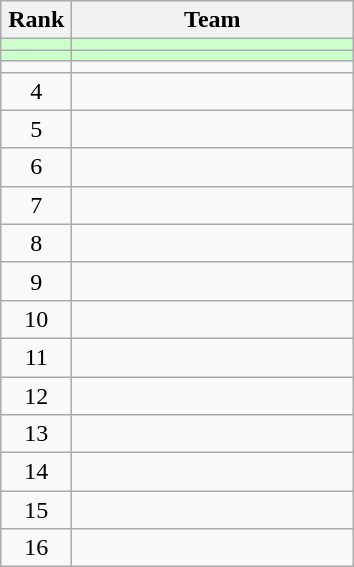<table class="wikitable" style="text-align: center;">
<tr>
<th width=40>Rank</th>
<th width=180>Team</th>
</tr>
<tr bgcolor=#ccffcc>
<td></td>
<td align=left></td>
</tr>
<tr bgcolor=#ccffcc>
<td></td>
<td align=left></td>
</tr>
<tr>
<td></td>
<td align=left></td>
</tr>
<tr>
<td>4</td>
<td align=left></td>
</tr>
<tr>
<td>5</td>
<td align=left></td>
</tr>
<tr>
<td>6</td>
<td align=left></td>
</tr>
<tr>
<td>7</td>
<td align=left></td>
</tr>
<tr>
<td>8</td>
<td align=left></td>
</tr>
<tr>
<td>9</td>
<td align=left></td>
</tr>
<tr>
<td>10</td>
<td align=left></td>
</tr>
<tr>
<td>11</td>
<td align=left></td>
</tr>
<tr>
<td>12</td>
<td align=left></td>
</tr>
<tr>
<td>13</td>
<td align=left></td>
</tr>
<tr>
<td>14</td>
<td align=left></td>
</tr>
<tr>
<td>15</td>
<td align=left></td>
</tr>
<tr>
<td>16</td>
<td align=left></td>
</tr>
</table>
